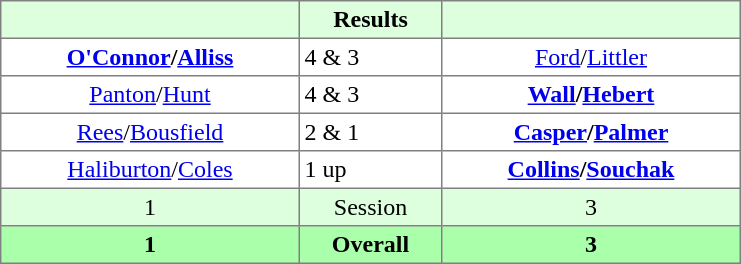<table border="1" cellpadding="3" style="border-collapse:collapse; text-align:center;">
<tr style="background:#dfd;">
<th style="width:12em;"></th>
<th style="width:5.5em;">Results</th>
<th style="width:12em;"></th>
</tr>
<tr>
<td><strong><a href='#'>O'Connor</a>/<a href='#'>Alliss</a></strong></td>
<td align=left> 4 & 3</td>
<td><a href='#'>Ford</a>/<a href='#'>Littler</a></td>
</tr>
<tr>
<td><a href='#'>Panton</a>/<a href='#'>Hunt</a></td>
<td align=left> 4 & 3</td>
<td><strong><a href='#'>Wall</a>/<a href='#'>Hebert</a></strong></td>
</tr>
<tr>
<td><a href='#'>Rees</a>/<a href='#'>Bousfield</a></td>
<td align=left> 2 & 1</td>
<td><strong><a href='#'>Casper</a>/<a href='#'>Palmer</a></strong></td>
</tr>
<tr>
<td><a href='#'>Haliburton</a>/<a href='#'>Coles</a></td>
<td align=left> 1 up</td>
<td><strong><a href='#'>Collins</a>/<a href='#'>Souchak</a></strong></td>
</tr>
<tr style="background:#dfd;">
<td>1</td>
<td>Session</td>
<td>3</td>
</tr>
<tr style="background:#afa;">
<th>1</th>
<th>Overall</th>
<th>3</th>
</tr>
</table>
